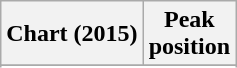<table class="wikitable sortable plainrowheaders" style="text-align:center">
<tr>
<th scope="col">Chart (2015)</th>
<th scope="col">Peak<br>position</th>
</tr>
<tr>
</tr>
<tr>
</tr>
<tr>
</tr>
</table>
